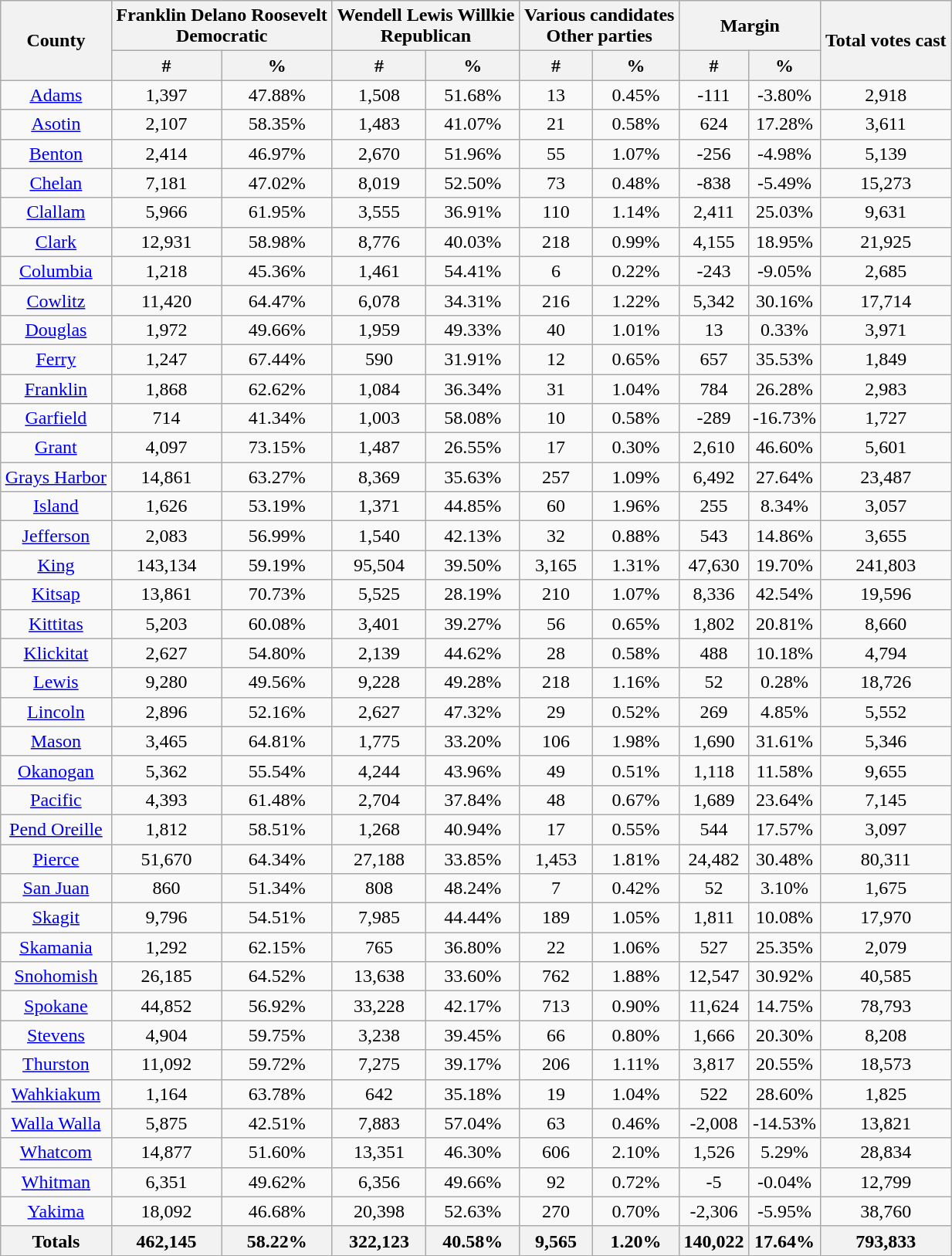<table width="65%"  class="wikitable sortable" style="text-align:center">
<tr>
<th style="text-align:center;" rowspan="2">County</th>
<th style="text-align:center;" colspan="2">Franklin Delano Roosevelt<br>Democratic</th>
<th style="text-align:center;" colspan="2">Wendell Lewis Willkie<br>Republican</th>
<th style="text-align:center;" colspan="2">Various candidates<br>Other parties</th>
<th style="text-align:center;" colspan="2">Margin</th>
<th style="text-align:center;" rowspan="2">Total votes cast</th>
</tr>
<tr>
<th style="text-align:center;" data-sort-type="number">#</th>
<th style="text-align:center;" data-sort-type="number">%</th>
<th style="text-align:center;" data-sort-type="number">#</th>
<th style="text-align:center;" data-sort-type="number">%</th>
<th style="text-align:center;" data-sort-type="number">#</th>
<th style="text-align:center;" data-sort-type="number">%</th>
<th style="text-align:center;" data-sort-type="number">#</th>
<th style="text-align:center;" data-sort-type="number">%</th>
</tr>
<tr style="text-align:center;">
<td><a href='#'>Adams</a></td>
<td>1,397</td>
<td>47.88%</td>
<td>1,508</td>
<td>51.68%</td>
<td>13</td>
<td>0.45%</td>
<td>-111</td>
<td>-3.80%</td>
<td>2,918</td>
</tr>
<tr style="text-align:center;">
<td><a href='#'>Asotin</a></td>
<td>2,107</td>
<td>58.35%</td>
<td>1,483</td>
<td>41.07%</td>
<td>21</td>
<td>0.58%</td>
<td>624</td>
<td>17.28%</td>
<td>3,611</td>
</tr>
<tr style="text-align:center;">
<td><a href='#'>Benton</a></td>
<td>2,414</td>
<td>46.97%</td>
<td>2,670</td>
<td>51.96%</td>
<td>55</td>
<td>1.07%</td>
<td>-256</td>
<td>-4.98%</td>
<td>5,139</td>
</tr>
<tr style="text-align:center;">
<td><a href='#'>Chelan</a></td>
<td>7,181</td>
<td>47.02%</td>
<td>8,019</td>
<td>52.50%</td>
<td>73</td>
<td>0.48%</td>
<td>-838</td>
<td>-5.49%</td>
<td>15,273</td>
</tr>
<tr style="text-align:center;">
<td><a href='#'>Clallam</a></td>
<td>5,966</td>
<td>61.95%</td>
<td>3,555</td>
<td>36.91%</td>
<td>110</td>
<td>1.14%</td>
<td>2,411</td>
<td>25.03%</td>
<td>9,631</td>
</tr>
<tr style="text-align:center;">
<td><a href='#'>Clark</a></td>
<td>12,931</td>
<td>58.98%</td>
<td>8,776</td>
<td>40.03%</td>
<td>218</td>
<td>0.99%</td>
<td>4,155</td>
<td>18.95%</td>
<td>21,925</td>
</tr>
<tr style="text-align:center;">
<td><a href='#'>Columbia</a></td>
<td>1,218</td>
<td>45.36%</td>
<td>1,461</td>
<td>54.41%</td>
<td>6</td>
<td>0.22%</td>
<td>-243</td>
<td>-9.05%</td>
<td>2,685</td>
</tr>
<tr style="text-align:center;">
<td><a href='#'>Cowlitz</a></td>
<td>11,420</td>
<td>64.47%</td>
<td>6,078</td>
<td>34.31%</td>
<td>216</td>
<td>1.22%</td>
<td>5,342</td>
<td>30.16%</td>
<td>17,714</td>
</tr>
<tr style="text-align:center;">
<td><a href='#'>Douglas</a></td>
<td>1,972</td>
<td>49.66%</td>
<td>1,959</td>
<td>49.33%</td>
<td>40</td>
<td>1.01%</td>
<td>13</td>
<td>0.33%</td>
<td>3,971</td>
</tr>
<tr style="text-align:center;">
<td><a href='#'>Ferry</a></td>
<td>1,247</td>
<td>67.44%</td>
<td>590</td>
<td>31.91%</td>
<td>12</td>
<td>0.65%</td>
<td>657</td>
<td>35.53%</td>
<td>1,849</td>
</tr>
<tr style="text-align:center;">
<td><a href='#'>Franklin</a></td>
<td>1,868</td>
<td>62.62%</td>
<td>1,084</td>
<td>36.34%</td>
<td>31</td>
<td>1.04%</td>
<td>784</td>
<td>26.28%</td>
<td>2,983</td>
</tr>
<tr style="text-align:center;">
<td><a href='#'>Garfield</a></td>
<td>714</td>
<td>41.34%</td>
<td>1,003</td>
<td>58.08%</td>
<td>10</td>
<td>0.58%</td>
<td>-289</td>
<td>-16.73%</td>
<td>1,727</td>
</tr>
<tr style="text-align:center;">
<td><a href='#'>Grant</a></td>
<td>4,097</td>
<td>73.15%</td>
<td>1,487</td>
<td>26.55%</td>
<td>17</td>
<td>0.30%</td>
<td>2,610</td>
<td>46.60%</td>
<td>5,601</td>
</tr>
<tr style="text-align:center;">
<td><a href='#'>Grays Harbor</a></td>
<td>14,861</td>
<td>63.27%</td>
<td>8,369</td>
<td>35.63%</td>
<td>257</td>
<td>1.09%</td>
<td>6,492</td>
<td>27.64%</td>
<td>23,487</td>
</tr>
<tr style="text-align:center;">
<td><a href='#'>Island</a></td>
<td>1,626</td>
<td>53.19%</td>
<td>1,371</td>
<td>44.85%</td>
<td>60</td>
<td>1.96%</td>
<td>255</td>
<td>8.34%</td>
<td>3,057</td>
</tr>
<tr style="text-align:center;">
<td><a href='#'>Jefferson</a></td>
<td>2,083</td>
<td>56.99%</td>
<td>1,540</td>
<td>42.13%</td>
<td>32</td>
<td>0.88%</td>
<td>543</td>
<td>14.86%</td>
<td>3,655</td>
</tr>
<tr style="text-align:center;">
<td><a href='#'>King</a></td>
<td>143,134</td>
<td>59.19%</td>
<td>95,504</td>
<td>39.50%</td>
<td>3,165</td>
<td>1.31%</td>
<td>47,630</td>
<td>19.70%</td>
<td>241,803</td>
</tr>
<tr style="text-align:center;">
<td><a href='#'>Kitsap</a></td>
<td>13,861</td>
<td>70.73%</td>
<td>5,525</td>
<td>28.19%</td>
<td>210</td>
<td>1.07%</td>
<td>8,336</td>
<td>42.54%</td>
<td>19,596</td>
</tr>
<tr style="text-align:center;">
<td><a href='#'>Kittitas</a></td>
<td>5,203</td>
<td>60.08%</td>
<td>3,401</td>
<td>39.27%</td>
<td>56</td>
<td>0.65%</td>
<td>1,802</td>
<td>20.81%</td>
<td>8,660</td>
</tr>
<tr style="text-align:center;">
<td><a href='#'>Klickitat</a></td>
<td>2,627</td>
<td>54.80%</td>
<td>2,139</td>
<td>44.62%</td>
<td>28</td>
<td>0.58%</td>
<td>488</td>
<td>10.18%</td>
<td>4,794</td>
</tr>
<tr style="text-align:center;">
<td><a href='#'>Lewis</a></td>
<td>9,280</td>
<td>49.56%</td>
<td>9,228</td>
<td>49.28%</td>
<td>218</td>
<td>1.16%</td>
<td>52</td>
<td>0.28%</td>
<td>18,726</td>
</tr>
<tr style="text-align:center;">
<td><a href='#'>Lincoln</a></td>
<td>2,896</td>
<td>52.16%</td>
<td>2,627</td>
<td>47.32%</td>
<td>29</td>
<td>0.52%</td>
<td>269</td>
<td>4.85%</td>
<td>5,552</td>
</tr>
<tr style="text-align:center;">
<td><a href='#'>Mason</a></td>
<td>3,465</td>
<td>64.81%</td>
<td>1,775</td>
<td>33.20%</td>
<td>106</td>
<td>1.98%</td>
<td>1,690</td>
<td>31.61%</td>
<td>5,346</td>
</tr>
<tr style="text-align:center;">
<td><a href='#'>Okanogan</a></td>
<td>5,362</td>
<td>55.54%</td>
<td>4,244</td>
<td>43.96%</td>
<td>49</td>
<td>0.51%</td>
<td>1,118</td>
<td>11.58%</td>
<td>9,655</td>
</tr>
<tr style="text-align:center;">
<td><a href='#'>Pacific</a></td>
<td>4,393</td>
<td>61.48%</td>
<td>2,704</td>
<td>37.84%</td>
<td>48</td>
<td>0.67%</td>
<td>1,689</td>
<td>23.64%</td>
<td>7,145</td>
</tr>
<tr style="text-align:center;">
<td><a href='#'>Pend Oreille</a></td>
<td>1,812</td>
<td>58.51%</td>
<td>1,268</td>
<td>40.94%</td>
<td>17</td>
<td>0.55%</td>
<td>544</td>
<td>17.57%</td>
<td>3,097</td>
</tr>
<tr style="text-align:center;">
<td><a href='#'>Pierce</a></td>
<td>51,670</td>
<td>64.34%</td>
<td>27,188</td>
<td>33.85%</td>
<td>1,453</td>
<td>1.81%</td>
<td>24,482</td>
<td>30.48%</td>
<td>80,311</td>
</tr>
<tr style="text-align:center;">
<td><a href='#'>San Juan</a></td>
<td>860</td>
<td>51.34%</td>
<td>808</td>
<td>48.24%</td>
<td>7</td>
<td>0.42%</td>
<td>52</td>
<td>3.10%</td>
<td>1,675</td>
</tr>
<tr style="text-align:center;">
<td><a href='#'>Skagit</a></td>
<td>9,796</td>
<td>54.51%</td>
<td>7,985</td>
<td>44.44%</td>
<td>189</td>
<td>1.05%</td>
<td>1,811</td>
<td>10.08%</td>
<td>17,970</td>
</tr>
<tr style="text-align:center;">
<td><a href='#'>Skamania</a></td>
<td>1,292</td>
<td>62.15%</td>
<td>765</td>
<td>36.80%</td>
<td>22</td>
<td>1.06%</td>
<td>527</td>
<td>25.35%</td>
<td>2,079</td>
</tr>
<tr style="text-align:center;">
<td><a href='#'>Snohomish</a></td>
<td>26,185</td>
<td>64.52%</td>
<td>13,638</td>
<td>33.60%</td>
<td>762</td>
<td>1.88%</td>
<td>12,547</td>
<td>30.92%</td>
<td>40,585</td>
</tr>
<tr style="text-align:center;">
<td><a href='#'>Spokane</a></td>
<td>44,852</td>
<td>56.92%</td>
<td>33,228</td>
<td>42.17%</td>
<td>713</td>
<td>0.90%</td>
<td>11,624</td>
<td>14.75%</td>
<td>78,793</td>
</tr>
<tr style="text-align:center;">
<td><a href='#'>Stevens</a></td>
<td>4,904</td>
<td>59.75%</td>
<td>3,238</td>
<td>39.45%</td>
<td>66</td>
<td>0.80%</td>
<td>1,666</td>
<td>20.30%</td>
<td>8,208</td>
</tr>
<tr style="text-align:center;">
<td><a href='#'>Thurston</a></td>
<td>11,092</td>
<td>59.72%</td>
<td>7,275</td>
<td>39.17%</td>
<td>206</td>
<td>1.11%</td>
<td>3,817</td>
<td>20.55%</td>
<td>18,573</td>
</tr>
<tr style="text-align:center;">
<td><a href='#'>Wahkiakum</a></td>
<td>1,164</td>
<td>63.78%</td>
<td>642</td>
<td>35.18%</td>
<td>19</td>
<td>1.04%</td>
<td>522</td>
<td>28.60%</td>
<td>1,825</td>
</tr>
<tr style="text-align:center;">
<td><a href='#'>Walla Walla</a></td>
<td>5,875</td>
<td>42.51%</td>
<td>7,883</td>
<td>57.04%</td>
<td>63</td>
<td>0.46%</td>
<td>-2,008</td>
<td>-14.53%</td>
<td>13,821</td>
</tr>
<tr style="text-align:center;">
<td><a href='#'>Whatcom</a></td>
<td>14,877</td>
<td>51.60%</td>
<td>13,351</td>
<td>46.30%</td>
<td>606</td>
<td>2.10%</td>
<td>1,526</td>
<td>5.29%</td>
<td>28,834</td>
</tr>
<tr style="text-align:center;">
<td><a href='#'>Whitman</a></td>
<td>6,351</td>
<td>49.62%</td>
<td>6,356</td>
<td>49.66%</td>
<td>92</td>
<td>0.72%</td>
<td>-5</td>
<td>-0.04%</td>
<td>12,799</td>
</tr>
<tr style="text-align:center;">
<td><a href='#'>Yakima</a></td>
<td>18,092</td>
<td>46.68%</td>
<td>20,398</td>
<td>52.63%</td>
<td>270</td>
<td>0.70%</td>
<td>-2,306</td>
<td>-5.95%</td>
<td>38,760</td>
</tr>
<tr style="text-align:center;">
<th>Totals</th>
<th>462,145</th>
<th>58.22%</th>
<th>322,123</th>
<th>40.58%</th>
<th>9,565</th>
<th>1.20%</th>
<th>140,022</th>
<th>17.64%</th>
<th>793,833</th>
</tr>
</table>
